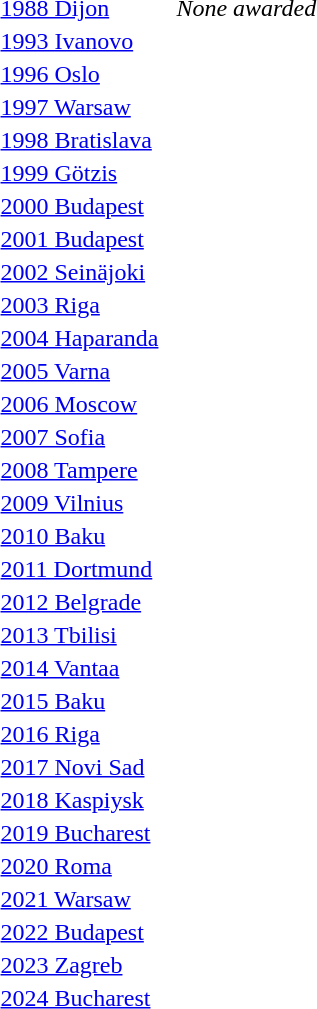<table>
<tr>
<td><a href='#'>1988 Dijon</a></td>
<td></td>
<td></td>
<td><em>None awarded</em></td>
</tr>
<tr>
<td><a href='#'>1993 Ivanovo</a></td>
<td></td>
<td></td>
<td></td>
</tr>
<tr>
<td><a href='#'>1996 Oslo</a></td>
<td></td>
<td></td>
<td></td>
</tr>
<tr>
<td><a href='#'>1997 Warsaw</a></td>
<td></td>
<td></td>
<td></td>
</tr>
<tr>
<td><a href='#'>1998 Bratislava</a></td>
<td></td>
<td></td>
<td></td>
</tr>
<tr>
<td><a href='#'>1999 Götzis</a></td>
<td></td>
<td></td>
<td></td>
</tr>
<tr>
<td><a href='#'>2000 Budapest</a></td>
<td></td>
<td></td>
<td></td>
</tr>
<tr>
<td><a href='#'>2001 Budapest</a></td>
<td></td>
<td></td>
<td></td>
</tr>
<tr>
<td><a href='#'>2002 Seinäjoki</a></td>
<td></td>
<td></td>
<td></td>
</tr>
<tr>
<td><a href='#'>2003 Riga</a></td>
<td></td>
<td></td>
<td></td>
</tr>
<tr>
<td><a href='#'>2004 Haparanda</a></td>
<td></td>
<td></td>
<td></td>
</tr>
<tr>
<td rowspan=2><a href='#'>2005 Varna</a></td>
<td rowspan=2></td>
<td rowspan=2></td>
<td></td>
</tr>
<tr>
<td></td>
</tr>
<tr>
<td rowspan=2><a href='#'>2006 Moscow</a></td>
<td rowspan=2></td>
<td rowspan=2></td>
<td></td>
</tr>
<tr>
<td></td>
</tr>
<tr>
<td rowspan=2><a href='#'>2007 Sofia</a></td>
<td rowspan=2></td>
<td rowspan=2></td>
<td></td>
</tr>
<tr>
<td></td>
</tr>
<tr>
<td rowspan=2><a href='#'>2008 Tampere</a></td>
<td rowspan=2></td>
<td rowspan=2></td>
<td></td>
</tr>
<tr>
<td></td>
</tr>
<tr>
<td rowspan=2><a href='#'>2009 Vilnius</a></td>
<td rowspan=2></td>
<td rowspan=2></td>
<td></td>
</tr>
<tr>
<td></td>
</tr>
<tr>
<td rowspan=2><a href='#'>2010 Baku</a></td>
<td rowspan=2></td>
<td rowspan=2></td>
<td></td>
</tr>
<tr>
<td></td>
</tr>
<tr>
<td rowspan=2><a href='#'>2011 Dortmund</a></td>
<td rowspan=2></td>
<td rowspan=2></td>
<td></td>
</tr>
<tr>
<td></td>
</tr>
<tr>
<td rowspan=2><a href='#'>2012 Belgrade</a></td>
<td rowspan=2></td>
<td rowspan=2></td>
<td></td>
</tr>
<tr>
<td></td>
</tr>
<tr>
<td rowspan=2><a href='#'>2013 Tbilisi</a></td>
<td rowspan=2></td>
<td rowspan=2></td>
<td></td>
</tr>
<tr>
<td></td>
</tr>
<tr>
<td rowspan=2><a href='#'>2014 Vantaa</a></td>
<td rowspan=2></td>
<td rowspan=2></td>
<td></td>
</tr>
<tr>
<td></td>
</tr>
<tr>
<td rowspan=2><a href='#'>2015 Baku</a></td>
<td rowspan=2></td>
<td rowspan=2></td>
<td></td>
</tr>
<tr>
<td></td>
</tr>
<tr>
<td rowspan=2><a href='#'>2016 Riga</a></td>
<td rowspan=2></td>
<td rowspan=2></td>
<td></td>
</tr>
<tr>
<td></td>
</tr>
<tr>
<td rowspan=2><a href='#'>2017 Novi Sad</a></td>
<td rowspan=2></td>
<td rowspan=2></td>
<td></td>
</tr>
<tr>
<td></td>
</tr>
<tr>
<td rowspan=2><a href='#'>2018 Kaspiysk</a></td>
<td rowspan=2></td>
<td rowspan=2></td>
<td></td>
</tr>
<tr>
<td></td>
</tr>
<tr>
<td rowspan=2><a href='#'>2019 Bucharest</a></td>
<td rowspan=2></td>
<td rowspan=2></td>
<td></td>
</tr>
<tr>
<td></td>
</tr>
<tr>
<td rowspan=2><a href='#'>2020 Roma</a></td>
<td rowspan=2></td>
<td rowspan=2></td>
<td></td>
</tr>
<tr>
<td></td>
</tr>
<tr>
<td rowspan=2><a href='#'>2021 Warsaw</a></td>
<td rowspan=2></td>
<td rowspan=2></td>
<td></td>
</tr>
<tr>
<td></td>
</tr>
<tr>
<td rowspan=2><a href='#'>2022 Budapest</a></td>
<td rowspan=2></td>
<td rowspan=2></td>
<td></td>
</tr>
<tr>
<td></td>
</tr>
<tr>
<td rowspan=2><a href='#'>2023 Zagreb</a></td>
<td rowspan=2></td>
<td rowspan=2></td>
<td></td>
</tr>
<tr>
<td></td>
</tr>
<tr>
<td rowspan=2><a href='#'>2024 Bucharest</a></td>
<td rowspan=2></td>
<td rowspan=2></td>
<td></td>
</tr>
<tr>
<td></td>
</tr>
</table>
